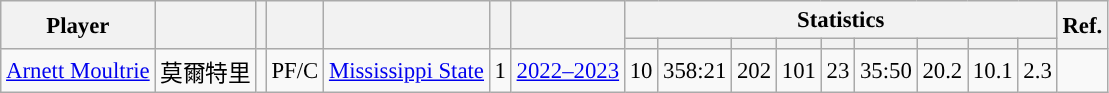<table class="wikitable sortable" style="font-size:95%; text-align:right;">
<tr>
<th rowspan="2">Player</th>
<th rowspan="2"></th>
<th rowspan="2"></th>
<th rowspan="2"></th>
<th rowspan="2"></th>
<th rowspan="2"></th>
<th rowspan="2"></th>
<th colspan="9">Statistics</th>
<th rowspan="2">Ref.</th>
</tr>
<tr>
<th></th>
<th></th>
<th></th>
<th></th>
<th></th>
<th></th>
<th></th>
<th></th>
<th></th>
</tr>
<tr>
<td align="left"><a href='#'>Arnett Moultrie</a></td>
<td align="left">莫爾特里</td>
<td align="center"></td>
<td align="center">PF/C</td>
<td align="left"><a href='#'>Mississippi State</a></td>
<td align="center">1</td>
<td align="center"><a href='#'>2022–2023</a></td>
<td>10</td>
<td>358:21</td>
<td>202</td>
<td>101</td>
<td>23</td>
<td>35:50</td>
<td>20.2</td>
<td>10.1</td>
<td>2.3</td>
<td align="center"></td>
</tr>
</table>
